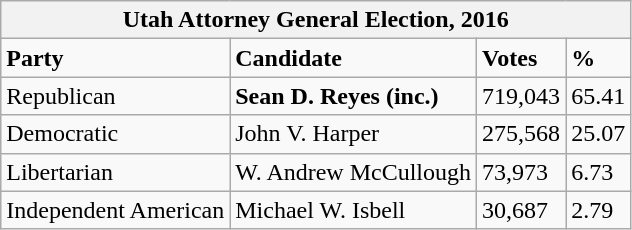<table class="wikitable">
<tr>
<th colspan="4">Utah Attorney General Election, 2016</th>
</tr>
<tr>
<td><strong>Party</strong></td>
<td><strong>Candidate</strong></td>
<td><strong>Votes</strong></td>
<td><strong>%</strong></td>
</tr>
<tr>
<td>Republican</td>
<td><strong>Sean D. Reyes (inc.)</strong></td>
<td>719,043</td>
<td>65.41</td>
</tr>
<tr>
<td>Democratic</td>
<td>John V. Harper</td>
<td>275,568</td>
<td>25.07</td>
</tr>
<tr>
<td>Libertarian</td>
<td>W. Andrew McCullough</td>
<td>73,973</td>
<td>6.73</td>
</tr>
<tr>
<td>Independent American</td>
<td>Michael W. Isbell</td>
<td>30,687</td>
<td>2.79</td>
</tr>
</table>
